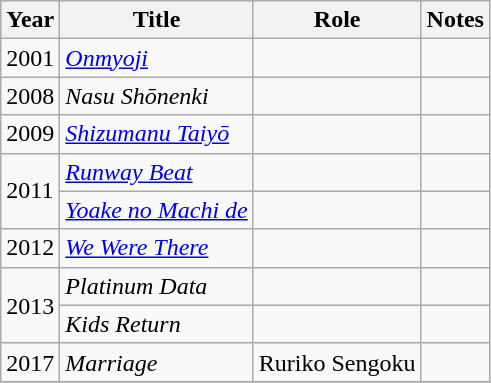<table class="wikitable">
<tr>
<th>Year</th>
<th>Title</th>
<th>Role</th>
<th>Notes</th>
</tr>
<tr>
<td>2001</td>
<td><em><a href='#'>Onmyoji</a></em></td>
<td></td>
<td></td>
</tr>
<tr>
<td>2008</td>
<td><em>Nasu Shōnenki</em></td>
<td></td>
<td></td>
</tr>
<tr>
<td>2009</td>
<td><em><a href='#'>Shizumanu Taiyō</a></em></td>
<td></td>
<td></td>
</tr>
<tr>
<td rowspan="2">2011</td>
<td><em><a href='#'>Runway Beat</a></em></td>
<td></td>
<td></td>
</tr>
<tr>
<td><em><a href='#'>Yoake no Machi de</a></em></td>
<td></td>
<td></td>
</tr>
<tr>
<td>2012</td>
<td><em><a href='#'>We Were There</a></em></td>
<td></td>
<td></td>
</tr>
<tr>
<td rowspan="2">2013</td>
<td><em>Platinum Data</em></td>
<td></td>
<td></td>
</tr>
<tr>
<td><em>Kids Return</em></td>
<td></td>
<td></td>
</tr>
<tr>
<td>2017</td>
<td><em>Marriage</em></td>
<td>Ruriko Sengoku</td>
<td></td>
</tr>
<tr>
</tr>
</table>
